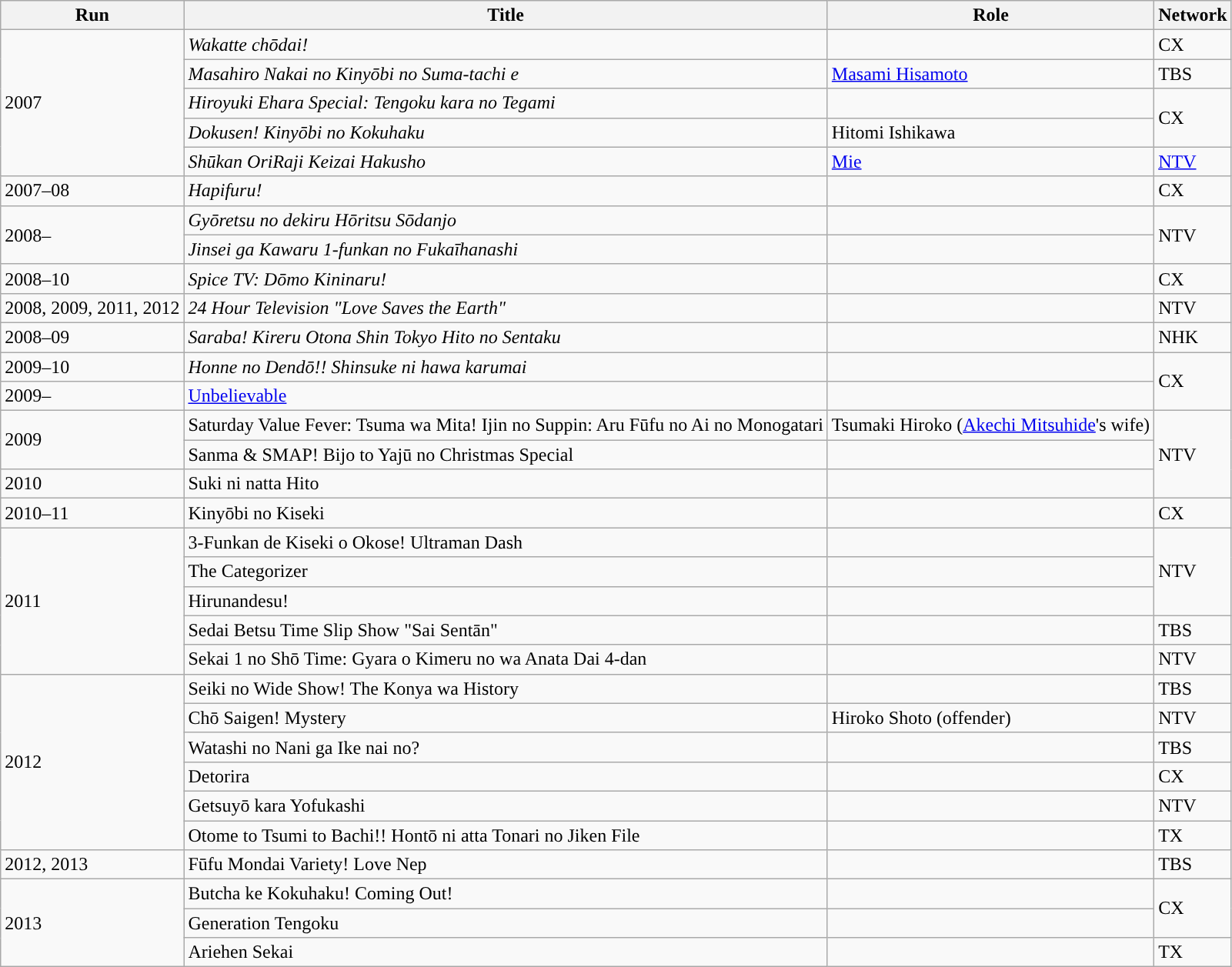<table class="wikitable">
<tr>
<th>Run</th>
<th>Title</th>
<th>Role</th>
<th>Network</th>
</tr>
<tr>
<td rowspan="5">2007</td>
<td><em>Wakatte chōdai!</em></td>
<td></td>
<td>CX</td>
</tr>
<tr>
<td><em>Masahiro Nakai no Kinyōbi no Suma-tachi e</em></td>
<td><a href='#'>Masami Hisamoto</a></td>
<td>TBS</td>
</tr>
<tr>
<td><em>Hiroyuki Ehara Special: Tengoku kara no Tegami</em></td>
<td></td>
<td rowspan="2">CX</td>
</tr>
<tr>
<td><em>Dokusen! Kinyōbi no Kokuhaku</em></td>
<td>Hitomi Ishikawa</td>
</tr>
<tr>
<td><em>Shūkan OriRaji Keizai Hakusho</em></td>
<td><a href='#'>Mie</a></td>
<td><a href='#'>NTV</a></td>
</tr>
<tr>
<td>2007–08</td>
<td><em>Hapifuru!</em></td>
<td></td>
<td>CX</td>
</tr>
<tr>
<td rowspan="2">2008–</td>
<td><em>Gyōretsu no dekiru Hōritsu Sōdanjo</em></td>
<td></td>
<td rowspan="2">NTV</td>
</tr>
<tr>
<td><em>Jinsei ga Kawaru 1-funkan no Fukaīhanashi</em></td>
<td></td>
</tr>
<tr>
<td>2008–10</td>
<td><em>Spice TV: Dōmo Kininaru!</em></td>
<td></td>
<td>CX</td>
</tr>
<tr>
<td>2008, 2009, 2011, 2012</td>
<td><em>24 Hour Television "Love Saves the Earth"</em></td>
<td></td>
<td>NTV</td>
</tr>
<tr>
<td>2008–09</td>
<td><em>Saraba! Kireru Otona Shin Tokyo Hito no Sentaku</em></td>
<td></td>
<td>NHK</td>
</tr>
<tr>
<td>2009–10</td>
<td><em>Honne no Dendō!! Shinsuke ni hawa karumai<strong></td>
<td></td>
<td rowspan="2">CX</td>
</tr>
<tr>
<td>2009–</td>
<td></em><a href='#'>Unbelievable</a><em></td>
<td></td>
</tr>
<tr>
<td rowspan="2'">2009</td>
<td></em>Saturday Value Fever: Tsuma wa Mita! Ijin no Suppin: Aru Fūfu no Ai no Monogatari<em></td>
<td>Tsumaki Hiroko (<a href='#'>Akechi Mitsuhide</a>'s wife)</td>
<td rowspan="3">NTV</td>
</tr>
<tr>
<td></em>Sanma & SMAP! Bijo to Yajū no Christmas Special<em></td>
<td></td>
</tr>
<tr>
<td>2010</td>
<td></em>Suki ni natta Hito<em></td>
<td></td>
</tr>
<tr>
<td>2010–11</td>
<td></em>Kinyōbi no Kiseki<em></td>
<td></td>
<td>CX</td>
</tr>
<tr>
<td rowspan="5">2011</td>
<td></em>3-Funkan de Kiseki o Okose! Ultraman Dash<em></td>
<td></td>
<td rowspan="3">NTV</td>
</tr>
<tr>
<td></em>The Categorizer<em></td>
<td></td>
</tr>
<tr>
<td></em>Hirunandesu!<em></td>
<td></td>
</tr>
<tr>
<td></em>Sedai Betsu Time Slip Show "Sai Sentān"<em></td>
<td></td>
<td>TBS</td>
</tr>
<tr>
<td></em>Sekai 1 no Shō Time: Gyara o Kimeru no wa Anata Dai 4-dan<em></td>
<td></td>
<td>NTV</td>
</tr>
<tr>
<td rowspan="6">2012</td>
<td></em>Seiki no Wide Show! The Konya wa History<em></td>
<td></td>
<td>TBS</td>
</tr>
<tr>
<td></em>Chō Saigen! Mystery<em></td>
<td>Hiroko Shoto (offender)</td>
<td>NTV</td>
</tr>
<tr>
<td></em>Watashi no Nani ga Ike nai no?<em></td>
<td></td>
<td>TBS</td>
</tr>
<tr>
<td></em>Detorira<em></td>
<td></td>
<td>CX</td>
</tr>
<tr>
<td></em>Getsuyō kara Yofukashi<em></td>
<td></td>
<td>NTV</td>
</tr>
<tr>
<td></em>Otome to Tsumi to Bachi!! Hontō ni atta Tonari no Jiken File<em></td>
<td></td>
<td>TX</td>
</tr>
<tr>
<td>2012, 2013</td>
<td></em>Fūfu Mondai Variety! Love Nep<em></td>
<td></td>
<td>TBS</td>
</tr>
<tr>
<td rowspan="3">2013</td>
<td></em>Butcha ke Kokuhaku! Coming Out!<em></td>
<td></td>
<td rowspan="2">CX</td>
</tr>
<tr>
<td></em>Generation Tengoku<em></td>
<td></td>
</tr>
<tr>
<td></em>Ariehen Sekai<em></td>
<td></td>
<td>TX</td>
</tr>
</table>
